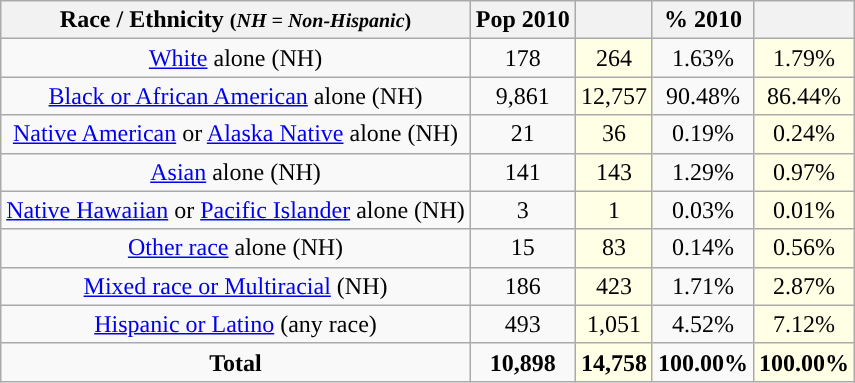<table class="wikitable" style="text-align:center;">
<tr>
<th>Race / Ethnicity <small>(<em>NH = Non-Hispanic</em>)</small></th>
<th>Pop 2010</th>
<th></th>
<th>% 2010</th>
<th></th>
</tr>
<tr>
<td><a href='#'>White</a> alone (NH)</td>
<td>178</td>
<td style='background: #ffffe6;'>264</td>
<td>1.63%</td>
<td style='background: #ffffe6;'>1.79%</td>
</tr>
<tr>
<td><a href='#'>Black or African American</a> alone (NH)</td>
<td>9,861</td>
<td style='background: #ffffe6;'>12,757</td>
<td>90.48%</td>
<td style='background: #ffffe6;'>86.44%</td>
</tr>
<tr>
<td><a href='#'>Native American</a> or <a href='#'>Alaska Native</a> alone (NH)</td>
<td>21</td>
<td style='background: #ffffe6;'>36</td>
<td>0.19%</td>
<td style='background: #ffffe6;'>0.24%</td>
</tr>
<tr>
<td><a href='#'>Asian</a> alone (NH)</td>
<td>141</td>
<td style='background: #ffffe6;'>143</td>
<td>1.29%</td>
<td style='background: #ffffe6;'>0.97%</td>
</tr>
<tr>
<td><a href='#'>Native Hawaiian</a> or <a href='#'>Pacific Islander</a> alone (NH)</td>
<td>3</td>
<td style='background: #ffffe6;'>1</td>
<td>0.03%</td>
<td style='background: #ffffe6;'>0.01%</td>
</tr>
<tr>
<td><a href='#'>Other race</a> alone (NH)</td>
<td>15</td>
<td style='background: #ffffe6;'>83</td>
<td>0.14%</td>
<td style='background: #ffffe6;'>0.56%</td>
</tr>
<tr>
<td><a href='#'>Mixed race or Multiracial</a> (NH)</td>
<td>186</td>
<td style='background: #ffffe6;'>423</td>
<td>1.71%</td>
<td style='background: #ffffe6;'>2.87%</td>
</tr>
<tr>
<td><a href='#'>Hispanic or Latino</a> (any race)</td>
<td>493</td>
<td style='background: #ffffe6;'>1,051</td>
<td>4.52%</td>
<td style='background: #ffffe6;'>7.12%</td>
</tr>
<tr>
<td><strong>Total</strong></td>
<td><strong>10,898</strong></td>
<td style='background: #ffffe6;'><strong>14,758</strong></td>
<td><strong>100.00%</strong></td>
<td style='background: #ffffe6;'><strong>100.00%</strong></td>
</tr>
</table>
